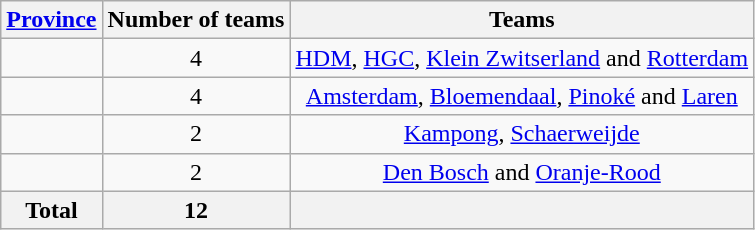<table class="wikitable" style="text-align:center">
<tr>
<th><a href='#'>Province</a></th>
<th>Number of teams</th>
<th>Teams</th>
</tr>
<tr>
<td align="left"></td>
<td>4</td>
<td><a href='#'>HDM</a>, <a href='#'>HGC</a>, <a href='#'>Klein Zwitserland</a> and <a href='#'>Rotterdam</a></td>
</tr>
<tr>
<td align="left"></td>
<td>4</td>
<td><a href='#'>Amsterdam</a>, <a href='#'>Bloemendaal</a>, <a href='#'>Pinoké</a> and <a href='#'>Laren</a></td>
</tr>
<tr>
<td align="left"></td>
<td>2</td>
<td><a href='#'>Kampong</a>, <a href='#'>Schaerweijde</a></td>
</tr>
<tr>
<td align="left"></td>
<td>2</td>
<td><a href='#'>Den Bosch</a> and <a href='#'>Oranje-Rood</a></td>
</tr>
<tr>
<th>Total</th>
<th>12</th>
<th></th>
</tr>
</table>
